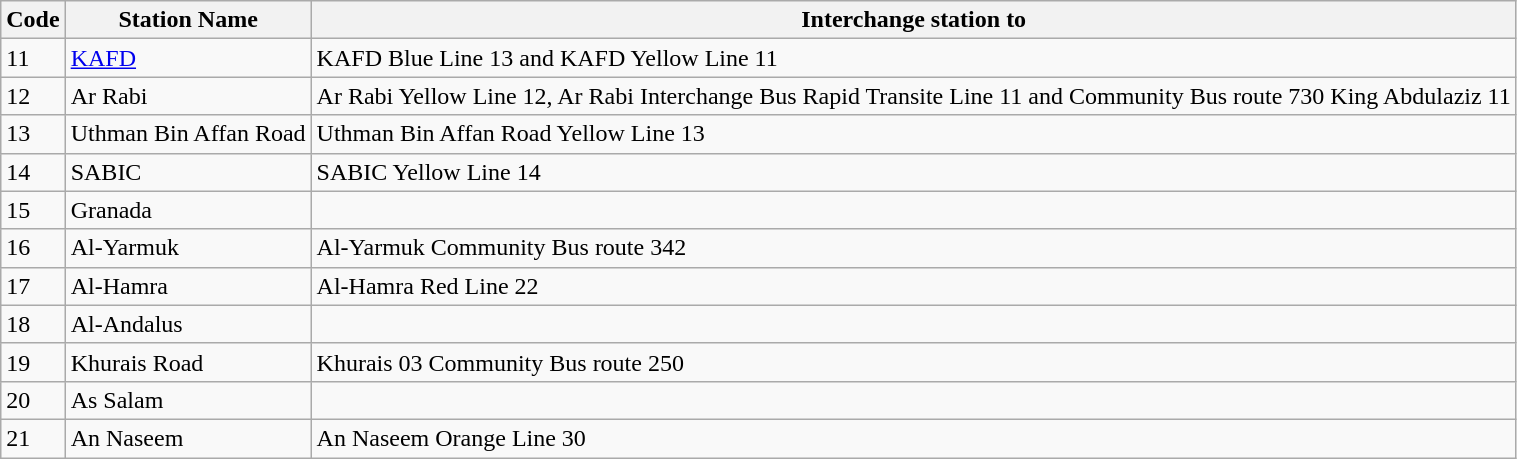<table class="wikitable">
<tr>
<th>Code</th>
<th>Station Name</th>
<th>Interchange station to</th>
</tr>
<tr>
<td>11</td>
<td><a href='#'>KAFD</a></td>
<td>KAFD Blue Line 13 and KAFD Yellow Line 11</td>
</tr>
<tr>
<td>12</td>
<td>Ar Rabi</td>
<td>Ar Rabi Yellow Line 12, Ar Rabi Interchange Bus Rapid Transite Line 11 and Community Bus route  730 King Abdulaziz 11</td>
</tr>
<tr>
<td>13</td>
<td>Uthman Bin Affan Road</td>
<td>Uthman Bin Affan Road Yellow Line 13</td>
</tr>
<tr>
<td>14</td>
<td>SABIC</td>
<td>SABIC Yellow Line 14</td>
</tr>
<tr>
<td>15</td>
<td>Granada</td>
<td></td>
</tr>
<tr>
<td>16</td>
<td>Al-Yarmuk</td>
<td>Al-Yarmuk Community Bus route 342</td>
</tr>
<tr>
<td>17</td>
<td>Al-Hamra</td>
<td>Al-Hamra Red Line 22</td>
</tr>
<tr>
<td>18</td>
<td>Al-Andalus</td>
<td></td>
</tr>
<tr>
<td>19</td>
<td>Khurais Road</td>
<td>Khurais 03 Community Bus route 250</td>
</tr>
<tr>
<td>20</td>
<td>As Salam</td>
<td></td>
</tr>
<tr>
<td>21</td>
<td>An Naseem</td>
<td>An Naseem Orange Line 30</td>
</tr>
</table>
